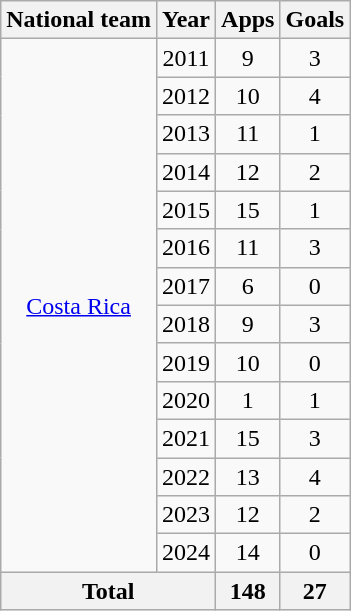<table class="wikitable" style="text-align:center">
<tr>
<th>National team</th>
<th>Year</th>
<th>Apps</th>
<th>Goals</th>
</tr>
<tr>
<td rowspan="14"><a href='#'>Costa Rica</a></td>
<td>2011</td>
<td>9</td>
<td>3</td>
</tr>
<tr>
<td>2012</td>
<td>10</td>
<td>4</td>
</tr>
<tr>
<td>2013</td>
<td>11</td>
<td>1</td>
</tr>
<tr>
<td>2014</td>
<td>12</td>
<td>2</td>
</tr>
<tr>
<td>2015</td>
<td>15</td>
<td>1</td>
</tr>
<tr>
<td>2016</td>
<td>11</td>
<td>3</td>
</tr>
<tr>
<td>2017</td>
<td>6</td>
<td>0</td>
</tr>
<tr>
<td>2018</td>
<td>9</td>
<td>3</td>
</tr>
<tr>
<td>2019</td>
<td>10</td>
<td>0</td>
</tr>
<tr>
<td>2020</td>
<td>1</td>
<td>1</td>
</tr>
<tr>
<td>2021</td>
<td>15</td>
<td>3</td>
</tr>
<tr>
<td>2022</td>
<td>13</td>
<td>4</td>
</tr>
<tr>
<td>2023</td>
<td>12</td>
<td>2</td>
</tr>
<tr>
<td>2024</td>
<td>14</td>
<td>0</td>
</tr>
<tr>
<th colspan="2">Total</th>
<th>148</th>
<th>27</th>
</tr>
</table>
